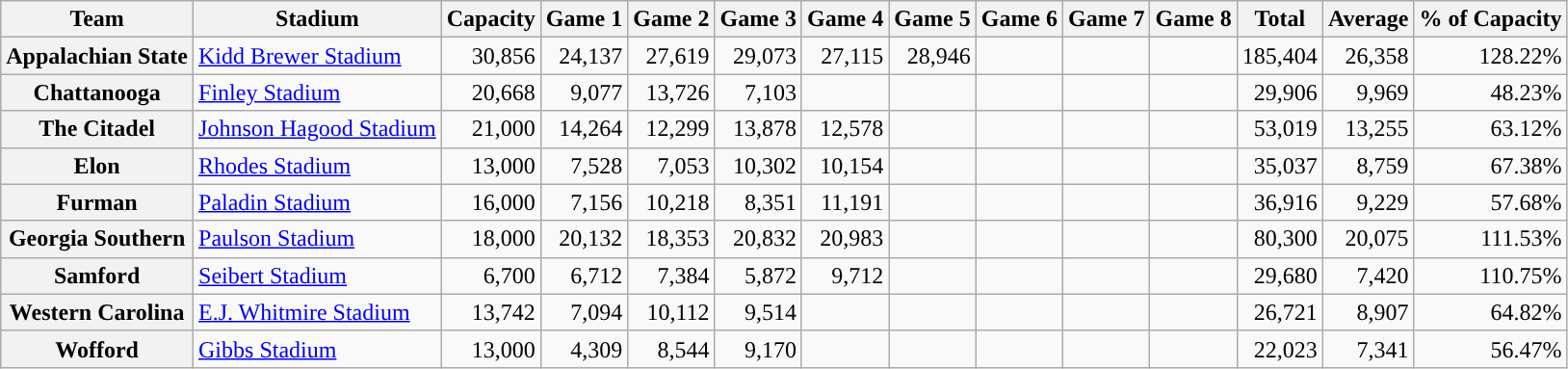<table class="wikitable sortable">
<tr>
<th>Team</th>
<th>Stadium</th>
<th>Capacity</th>
<th>Game 1</th>
<th>Game 2</th>
<th>Game 3</th>
<th>Game 4</th>
<th>Game 5</th>
<th>Game 6</th>
<th>Game 7</th>
<th>Game 8</th>
<th>Total</th>
<th>Average</th>
<th>% of Capacity</th>
</tr>
<tr>
<th>Appalachian State</th>
<td><a href='#'>Kidd Brewer Stadium</a></td>
<td align=right>30,856</td>
<td align=right>24,137</td>
<td align=right>27,619</td>
<td align=right>29,073</td>
<td align=right>27,115</td>
<td align=right>28,946</td>
<td align=center></td>
<td align=center></td>
<td align=center></td>
<td align=right>185,404</td>
<td align=right>26,358</td>
<td align=right>128.22%</td>
</tr>
<tr>
<th>Chattanooga</th>
<td><a href='#'>Finley Stadium</a></td>
<td align=right>20,668</td>
<td align=right>9,077</td>
<td align=right>13,726</td>
<td align=right>7,103</td>
<td align=center></td>
<td align=center></td>
<td align=center></td>
<td align=center></td>
<td align=center></td>
<td align=right>29,906</td>
<td align=right>9,969</td>
<td align=right>48.23%</td>
</tr>
<tr>
<th>The Citadel</th>
<td><a href='#'>Johnson Hagood Stadium</a></td>
<td align=right>21,000</td>
<td align=right>14,264</td>
<td align=right>12,299</td>
<td align=right>13,878</td>
<td align=right>12,578</td>
<td align=center></td>
<td align=center></td>
<td align=center></td>
<td align=center></td>
<td align=right>53,019</td>
<td align=right>13,255</td>
<td align=right>63.12%</td>
</tr>
<tr>
<th>Elon</th>
<td><a href='#'>Rhodes Stadium</a></td>
<td align=right>13,000</td>
<td align=right>7,528</td>
<td align=right>7,053</td>
<td align=right>10,302</td>
<td align=right>10,154</td>
<td align=center></td>
<td align=center></td>
<td align=center></td>
<td align=center></td>
<td align=right>35,037</td>
<td align=right>8,759</td>
<td align=right>67.38%</td>
</tr>
<tr>
<th>Furman</th>
<td><a href='#'>Paladin Stadium</a></td>
<td align=right>16,000</td>
<td align=right>7,156</td>
<td align=right>10,218</td>
<td align=right>8,351</td>
<td align=right>11,191</td>
<td align=center></td>
<td align=center></td>
<td align=center></td>
<td align=center></td>
<td align=right>36,916</td>
<td align=right>9,229</td>
<td align=right>57.68%</td>
</tr>
<tr>
<th>Georgia Southern</th>
<td><a href='#'>Paulson Stadium</a></td>
<td align=right>18,000</td>
<td align=right>20,132</td>
<td align=right>18,353</td>
<td align=right>20,832</td>
<td align=right>20,983</td>
<td align=center></td>
<td align=center></td>
<td align=center></td>
<td align=center></td>
<td align=right>80,300</td>
<td align=right>20,075</td>
<td align=right>111.53%</td>
</tr>
<tr>
<th>Samford</th>
<td><a href='#'>Seibert Stadium</a></td>
<td align=right>6,700</td>
<td align=right>6,712</td>
<td align=right>7,384</td>
<td align=right>5,872</td>
<td align=right>9,712</td>
<td align=center></td>
<td align=center></td>
<td align=center></td>
<td align=center></td>
<td align=right>29,680</td>
<td align=right>7,420</td>
<td align=right>110.75%</td>
</tr>
<tr>
<th>Western Carolina</th>
<td><a href='#'>E.J. Whitmire Stadium</a></td>
<td align=right>13,742</td>
<td align=right>7,094</td>
<td align=right>10,112</td>
<td align=right>9,514</td>
<td align=center></td>
<td align=center></td>
<td align=center></td>
<td align=center></td>
<td align=center></td>
<td align=right>26,721</td>
<td align=right>8,907</td>
<td align=right>64.82%</td>
</tr>
<tr>
<th>Wofford</th>
<td><a href='#'>Gibbs Stadium</a></td>
<td align=right>13,000</td>
<td align=right>4,309</td>
<td align=right>8,544</td>
<td align=right>9,170</td>
<td align=center></td>
<td align=center></td>
<td align=center></td>
<td align=center></td>
<td align=center></td>
<td align=right>22,023</td>
<td align=right>7,341</td>
<td align=right>56.47%</td>
</tr>
</table>
